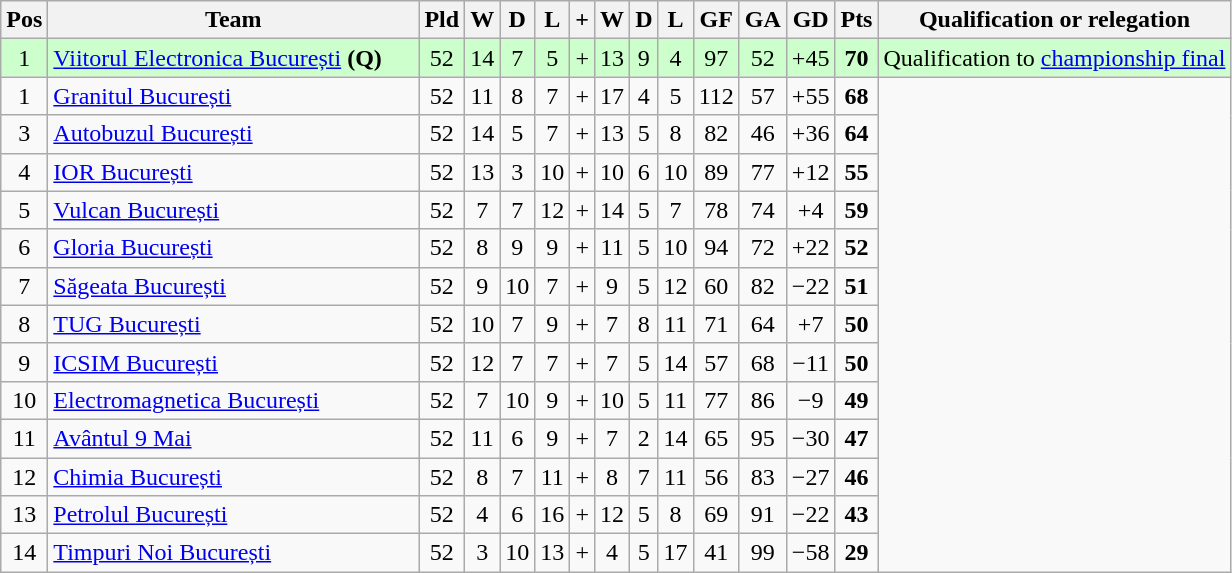<table class="wikitable" style="text-align:center">
<tr>
<th><abbr>Pos</abbr></th>
<th style="width:15em"!style="width:17em">Team</th>
<th><abbr>Pld</abbr></th>
<th><abbr>W</abbr></th>
<th><abbr>D</abbr></th>
<th><abbr>L</abbr></th>
<th>+</th>
<th><abbr>W</abbr></th>
<th><abbr>D</abbr></th>
<th><abbr>L</abbr></th>
<th><abbr>GF</abbr></th>
<th><abbr>GA</abbr></th>
<th><abbr>GD</abbr></th>
<th><abbr>Pts</abbr></th>
<th>Qualification or relegation</th>
</tr>
<tr style="text-align:center; background:#ccffcc">
<td>1</td>
<td align=left><a href='#'>Viitorul Electronica București</a> <strong>(Q)</strong></td>
<td>52</td>
<td>14</td>
<td>7</td>
<td>5</td>
<td>+</td>
<td>13</td>
<td>9</td>
<td>4</td>
<td>97</td>
<td>52</td>
<td>+45</td>
<td><strong>70</strong></td>
<td>Qualification to <a href='#'>championship final</a></td>
</tr>
<tr align=center>
<td>1</td>
<td align=left><a href='#'>Granitul București</a></td>
<td>52</td>
<td>11</td>
<td>8</td>
<td>7</td>
<td>+</td>
<td>17</td>
<td>4</td>
<td>5</td>
<td>112</td>
<td>57</td>
<td>+55</td>
<td><strong>68</strong></td>
</tr>
<tr align=center>
<td>3</td>
<td align=left><a href='#'>Autobuzul București</a></td>
<td>52</td>
<td>14</td>
<td>5</td>
<td>7</td>
<td>+</td>
<td>13</td>
<td>5</td>
<td>8</td>
<td>82</td>
<td>46</td>
<td>+36</td>
<td><strong>64</strong></td>
</tr>
<tr align=center>
<td>4</td>
<td align=left><a href='#'>IOR București</a></td>
<td>52</td>
<td>13</td>
<td>3</td>
<td>10</td>
<td>+</td>
<td>10</td>
<td>6</td>
<td>10</td>
<td>89</td>
<td>77</td>
<td>+12</td>
<td><strong>55</strong></td>
</tr>
<tr align=center>
<td>5</td>
<td align=left><a href='#'>Vulcan București</a></td>
<td>52</td>
<td>7</td>
<td>7</td>
<td>12</td>
<td>+</td>
<td>14</td>
<td>5</td>
<td>7</td>
<td>78</td>
<td>74</td>
<td>+4</td>
<td><strong>59</strong></td>
</tr>
<tr align=center>
<td>6</td>
<td align=left><a href='#'>Gloria București</a></td>
<td>52</td>
<td>8</td>
<td>9</td>
<td>9</td>
<td>+</td>
<td>11</td>
<td>5</td>
<td>10</td>
<td>94</td>
<td>72</td>
<td>+22</td>
<td><strong>52</strong></td>
</tr>
<tr align=center>
<td>7</td>
<td align=left><a href='#'>Săgeata București</a></td>
<td>52</td>
<td>9</td>
<td>10</td>
<td>7</td>
<td>+</td>
<td>9</td>
<td>5</td>
<td>12</td>
<td>60</td>
<td>82</td>
<td>−22</td>
<td><strong>51</strong></td>
</tr>
<tr align=center>
<td>8</td>
<td align=left><a href='#'>TUG București</a></td>
<td>52</td>
<td>10</td>
<td>7</td>
<td>9</td>
<td>+</td>
<td>7</td>
<td>8</td>
<td>11</td>
<td>71</td>
<td>64</td>
<td>+7</td>
<td><strong>50</strong></td>
</tr>
<tr align=center>
<td>9</td>
<td align=left><a href='#'>ICSIM București</a></td>
<td>52</td>
<td>12</td>
<td>7</td>
<td>7</td>
<td>+</td>
<td>7</td>
<td>5</td>
<td>14</td>
<td>57</td>
<td>68</td>
<td>−11</td>
<td><strong>50</strong></td>
</tr>
<tr align=center>
<td>10</td>
<td align=left><a href='#'>Electromagnetica București</a></td>
<td>52</td>
<td>7</td>
<td>10</td>
<td>9</td>
<td>+</td>
<td>10</td>
<td>5</td>
<td>11</td>
<td>77</td>
<td>86</td>
<td>−9</td>
<td><strong>49</strong></td>
</tr>
<tr align=center>
<td>11</td>
<td align=left><a href='#'>Avântul 9 Mai</a></td>
<td>52</td>
<td>11</td>
<td>6</td>
<td>9</td>
<td>+</td>
<td>7</td>
<td>2</td>
<td>14</td>
<td>65</td>
<td>95</td>
<td>−30</td>
<td><strong>47</strong></td>
</tr>
<tr align=center>
<td>12</td>
<td align=left><a href='#'>Chimia București</a></td>
<td>52</td>
<td>8</td>
<td>7</td>
<td>11</td>
<td>+</td>
<td>8</td>
<td>7</td>
<td>11</td>
<td>56</td>
<td>83</td>
<td>−27</td>
<td><strong>46</strong></td>
</tr>
<tr align=center>
<td>13</td>
<td align=left><a href='#'>Petrolul București</a></td>
<td>52</td>
<td>4</td>
<td>6</td>
<td>16</td>
<td>+</td>
<td>12</td>
<td>5</td>
<td>8</td>
<td>69</td>
<td>91</td>
<td>−22</td>
<td><strong>43</strong></td>
</tr>
<tr align=center>
<td>14</td>
<td align=left><a href='#'>Timpuri Noi București</a></td>
<td>52</td>
<td>3</td>
<td>10</td>
<td>13</td>
<td>+</td>
<td>4</td>
<td>5</td>
<td>17</td>
<td>41</td>
<td>99</td>
<td>−58</td>
<td><strong>29</strong></td>
</tr>
</table>
